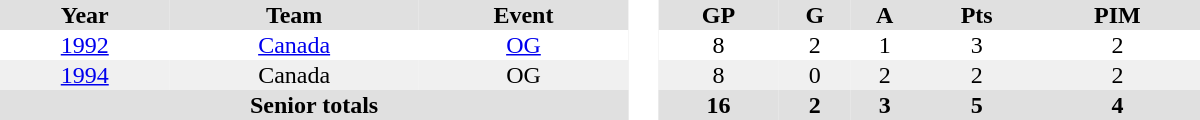<table border="0" cellpadding="1" cellspacing="0" style="text-align:center; width:50em">
<tr ALIGN="center" bgcolor="#e0e0e0">
<th>Year</th>
<th>Team</th>
<th>Event</th>
<th rowspan="99" bgcolor="#ffffff"> </th>
<th>GP</th>
<th>G</th>
<th>A</th>
<th>Pts</th>
<th>PIM</th>
</tr>
<tr>
<td><a href='#'>1992</a></td>
<td><a href='#'>Canada</a></td>
<td><a href='#'>OG</a></td>
<td>8</td>
<td>2</td>
<td>1</td>
<td>3</td>
<td>2</td>
</tr>
<tr bgcolor="#f0f0f0">
<td><a href='#'>1994</a></td>
<td>Canada</td>
<td>OG</td>
<td>8</td>
<td>0</td>
<td>2</td>
<td>2</td>
<td>2</td>
</tr>
<tr bgcolor="#e0e0e0">
<th colspan="3">Senior totals</th>
<th>16</th>
<th>2</th>
<th>3</th>
<th>5</th>
<th>4</th>
</tr>
</table>
